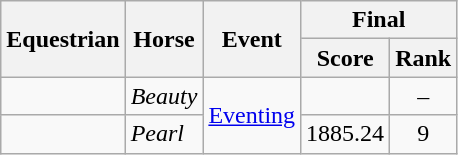<table class="wikitable sortable" style="text-align:center">
<tr>
<th rowspan=2>Equestrian</th>
<th rowspan=2>Horse</th>
<th rowspan=2>Event</th>
<th colspan=2>Final</th>
</tr>
<tr>
<th>Score</th>
<th>Rank</th>
</tr>
<tr>
<td align=left></td>
<td align=left><em>Beauty</em></td>
<td align=left rowspan=2><a href='#'>Eventing</a></td>
<td></td>
<td>–</td>
</tr>
<tr>
<td align=left></td>
<td align=left><em>Pearl</em></td>
<td>1885.24</td>
<td>9</td>
</tr>
</table>
